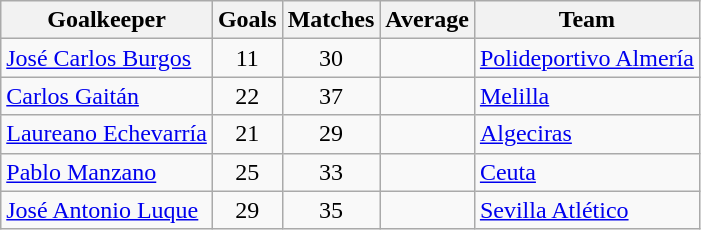<table class="wikitable sortable">
<tr>
<th>Goalkeeper</th>
<th>Goals</th>
<th>Matches</th>
<th>Average</th>
<th>Team</th>
</tr>
<tr>
<td> <a href='#'>José Carlos Burgos</a></td>
<td align=center>11</td>
<td align=center>30</td>
<td align=center></td>
<td><a href='#'>Polideportivo Almería</a></td>
</tr>
<tr>
<td> <a href='#'>Carlos Gaitán</a></td>
<td align=center>22</td>
<td align=center>37</td>
<td align=center></td>
<td><a href='#'>Melilla</a></td>
</tr>
<tr>
<td> <a href='#'>Laureano Echevarría</a></td>
<td align=center>21</td>
<td align=center>29</td>
<td align=center></td>
<td><a href='#'>Algeciras</a></td>
</tr>
<tr>
<td> <a href='#'>Pablo Manzano</a></td>
<td align=center>25</td>
<td align=center>33</td>
<td align=center></td>
<td><a href='#'>Ceuta</a></td>
</tr>
<tr>
<td> <a href='#'>José Antonio Luque</a></td>
<td align=center>29</td>
<td align=center>35</td>
<td align=center></td>
<td><a href='#'>Sevilla Atlético</a></td>
</tr>
</table>
